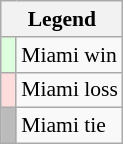<table class="wikitable" style="font-size:90%">
<tr>
<th colspan="2">Legend</th>
</tr>
<tr>
<td bgcolor="#ddffdd"> </td>
<td>Miami win</td>
</tr>
<tr>
<td bgcolor="#ffdddd"> </td>
<td>Miami loss</td>
</tr>
<tr>
<td bgcolor="#bbbbbb"> </td>
<td>Miami tie</td>
</tr>
</table>
